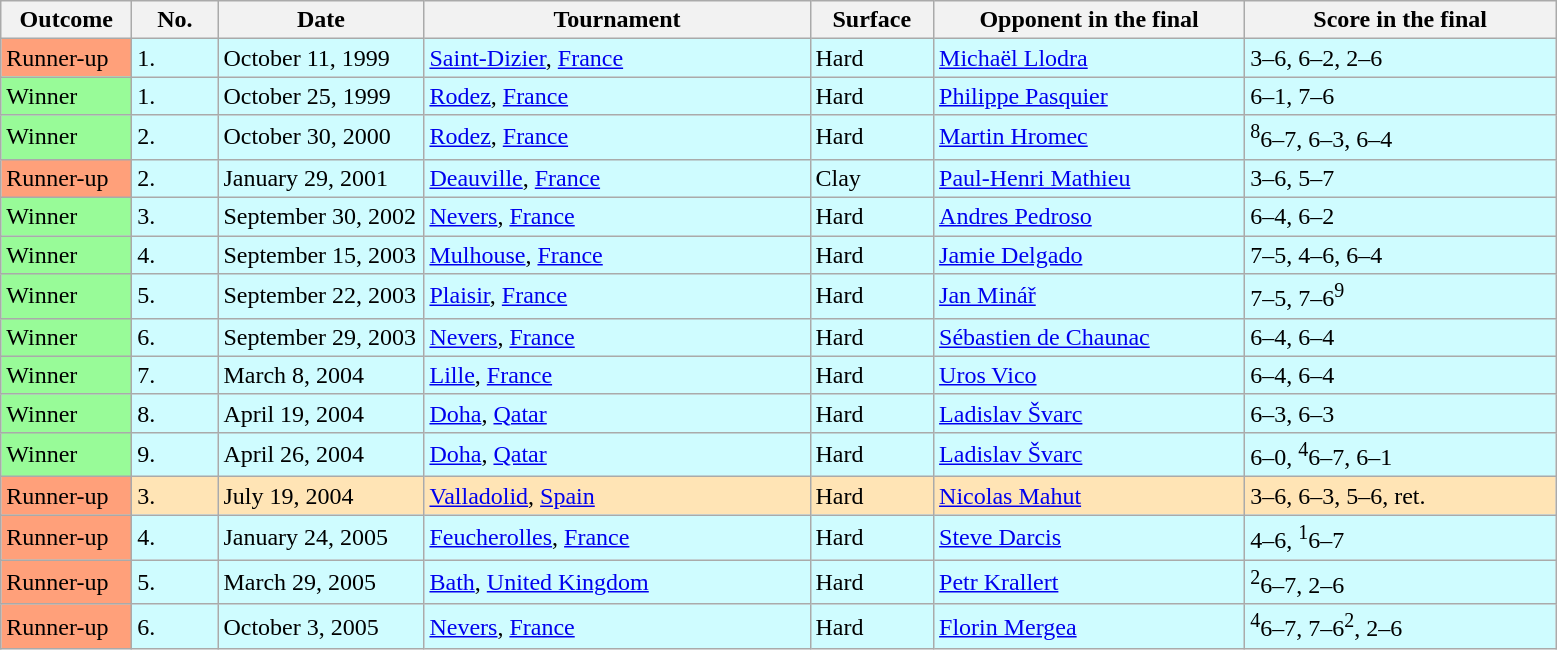<table class="sortable wikitable">
<tr>
<th width=80>Outcome</th>
<th width=50>No.</th>
<th width=130>Date</th>
<th width=250>Tournament</th>
<th width=75>Surface</th>
<th width=200>Opponent in the final</th>
<th width=200>Score in the final</th>
</tr>
<tr bgcolor="CFFCFF">
<td bgcolor="FFA07A">Runner-up</td>
<td>1.</td>
<td>October 11, 1999</td>
<td><a href='#'>Saint-Dizier</a>, <a href='#'>France</a></td>
<td>Hard</td>
<td> <a href='#'>Michaël Llodra</a></td>
<td>3–6, 6–2, 2–6</td>
</tr>
<tr bgcolor="CFFCFF">
<td bgcolor="98FB98">Winner</td>
<td>1.</td>
<td>October 25, 1999</td>
<td><a href='#'>Rodez</a>, <a href='#'>France</a></td>
<td>Hard</td>
<td> <a href='#'>Philippe Pasquier</a></td>
<td>6–1, 7–6</td>
</tr>
<tr bgcolor="CFFCFF">
<td bgcolor="98FB98">Winner</td>
<td>2.</td>
<td>October 30, 2000</td>
<td><a href='#'>Rodez</a>, <a href='#'>France</a></td>
<td>Hard</td>
<td> <a href='#'>Martin Hromec</a></td>
<td><sup>8</sup>6–7, 6–3, 6–4</td>
</tr>
<tr bgcolor="CFFCFF">
<td bgcolor="FFA07A">Runner-up</td>
<td>2.</td>
<td>January 29, 2001</td>
<td><a href='#'>Deauville</a>, <a href='#'>France</a></td>
<td>Clay</td>
<td> <a href='#'>Paul-Henri Mathieu</a></td>
<td>3–6, 5–7</td>
</tr>
<tr bgcolor="CFFCFF">
<td bgcolor="98FB98">Winner</td>
<td>3.</td>
<td>September 30, 2002</td>
<td><a href='#'>Nevers</a>, <a href='#'>France</a></td>
<td>Hard</td>
<td> <a href='#'>Andres Pedroso</a></td>
<td>6–4, 6–2</td>
</tr>
<tr bgcolor="CFFCFF">
<td bgcolor="98FB98">Winner</td>
<td>4.</td>
<td>September 15, 2003</td>
<td><a href='#'>Mulhouse</a>, <a href='#'>France</a></td>
<td>Hard</td>
<td> <a href='#'>Jamie Delgado</a></td>
<td>7–5, 4–6, 6–4</td>
</tr>
<tr bgcolor="CFFCFF">
<td bgcolor="98FB98">Winner</td>
<td>5.</td>
<td>September 22, 2003</td>
<td><a href='#'>Plaisir</a>, <a href='#'>France</a></td>
<td>Hard</td>
<td> <a href='#'>Jan Minář</a></td>
<td>7–5, 7–6<sup>9</sup></td>
</tr>
<tr bgcolor="CFFCFF">
<td bgcolor="98FB98">Winner</td>
<td>6.</td>
<td>September 29, 2003</td>
<td><a href='#'>Nevers</a>, <a href='#'>France</a></td>
<td>Hard</td>
<td> <a href='#'>Sébastien de Chaunac</a></td>
<td>6–4, 6–4</td>
</tr>
<tr bgcolor="CFFCFF">
<td bgcolor="98FB98">Winner</td>
<td>7.</td>
<td>March 8, 2004</td>
<td><a href='#'>Lille</a>, <a href='#'>France</a></td>
<td>Hard</td>
<td> <a href='#'>Uros Vico</a></td>
<td>6–4, 6–4</td>
</tr>
<tr bgcolor="CFFCFF">
<td bgcolor="98FB98">Winner</td>
<td>8.</td>
<td>April 19, 2004</td>
<td><a href='#'>Doha</a>, <a href='#'>Qatar</a></td>
<td>Hard</td>
<td> <a href='#'>Ladislav Švarc</a></td>
<td>6–3, 6–3</td>
</tr>
<tr bgcolor="CFFCFF">
<td bgcolor="98FB98">Winner</td>
<td>9.</td>
<td>April 26, 2004</td>
<td><a href='#'>Doha</a>, <a href='#'>Qatar</a></td>
<td>Hard</td>
<td> <a href='#'>Ladislav Švarc</a></td>
<td>6–0, <sup>4</sup>6–7, 6–1</td>
</tr>
<tr bgcolor="moccasin">
<td bgcolor="FFA07A">Runner-up</td>
<td>3.</td>
<td>July 19, 2004</td>
<td><a href='#'>Valladolid</a>, <a href='#'>Spain</a></td>
<td>Hard</td>
<td> <a href='#'>Nicolas Mahut</a></td>
<td>3–6, 6–3, 5–6, ret.</td>
</tr>
<tr bgcolor="CFFCFF">
<td bgcolor="FFA07A">Runner-up</td>
<td>4.</td>
<td>January 24, 2005</td>
<td><a href='#'>Feucherolles</a>, <a href='#'>France</a></td>
<td>Hard</td>
<td> <a href='#'>Steve Darcis</a></td>
<td>4–6, <sup>1</sup>6–7</td>
</tr>
<tr bgcolor="CFFCFF">
<td bgcolor="FFA07A">Runner-up</td>
<td>5.</td>
<td>March 29, 2005</td>
<td><a href='#'>Bath</a>, <a href='#'>United Kingdom</a></td>
<td>Hard</td>
<td> <a href='#'>Petr Krallert</a></td>
<td><sup>2</sup>6–7, 2–6</td>
</tr>
<tr bgcolor="CFFCFF">
<td bgcolor="FFA07A">Runner-up</td>
<td>6.</td>
<td>October 3, 2005</td>
<td><a href='#'>Nevers</a>, <a href='#'>France</a></td>
<td>Hard</td>
<td> <a href='#'>Florin Mergea</a></td>
<td><sup>4</sup>6–7, 7–6<sup>2</sup>, 2–6</td>
</tr>
</table>
